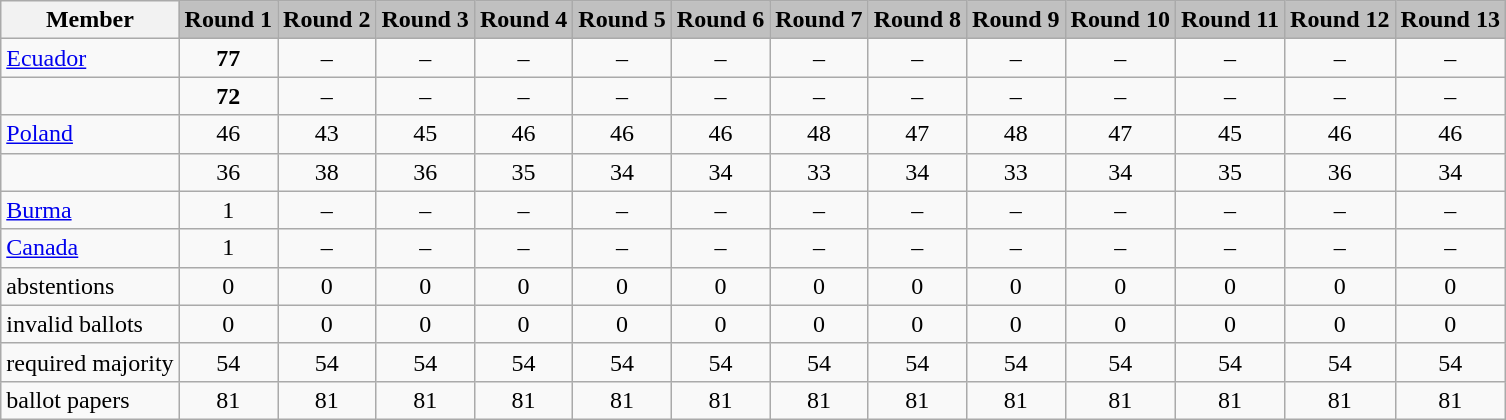<table class="wikitable collapsible">
<tr>
<th>Member</th>
<td style="background:silver;"><strong>Round 1</strong></td>
<td style="background:silver;"><strong>Round 2</strong></td>
<td style="background:silver;"><strong>Round 3</strong></td>
<td style="background:silver;"><strong>Round 4</strong></td>
<td style="background:silver;"><strong>Round 5</strong></td>
<td style="background:silver;"><strong>Round 6</strong></td>
<td style="background:silver;"><strong>Round 7</strong></td>
<td style="background:silver;"><strong>Round 8</strong></td>
<td style="background:silver;"><strong>Round 9</strong></td>
<td style="background:silver;"><strong>Round 10</strong></td>
<td style="background:silver;"><strong>Round 11</strong></td>
<td style="background:silver;"><strong>Round 12</strong></td>
<td style="background:silver;"><strong>Round 13</strong></td>
</tr>
<tr>
<td> <a href='#'>Ecuador</a></td>
<td style="text-align:center;"><strong>77</strong></td>
<td style="text-align:center;">–</td>
<td style="text-align:center;">–</td>
<td style="text-align:center;">–</td>
<td style="text-align:center;">–</td>
<td style="text-align:center;">–</td>
<td style="text-align:center;">–</td>
<td style="text-align:center;">–</td>
<td style="text-align:center;">–</td>
<td style="text-align:center;">–</td>
<td style="text-align:center;">–</td>
<td style="text-align:center;">–</td>
<td style="text-align:center;">–</td>
</tr>
<tr>
<td></td>
<td style="text-align:center;"><strong>72</strong></td>
<td style="text-align:center;">–</td>
<td style="text-align:center;">–</td>
<td style="text-align:center;">–</td>
<td style="text-align:center;">–</td>
<td style="text-align:center;">–</td>
<td style="text-align:center;">–</td>
<td style="text-align:center;">–</td>
<td style="text-align:center;">–</td>
<td style="text-align:center;">–</td>
<td style="text-align:center;">–</td>
<td style="text-align:center;">–</td>
<td style="text-align:center;">–</td>
</tr>
<tr>
<td> <a href='#'>Poland</a></td>
<td style="text-align:center;">46</td>
<td style="text-align:center;">43</td>
<td style="text-align:center;">45</td>
<td style="text-align:center;">46</td>
<td style="text-align:center;">46</td>
<td style="text-align:center;">46</td>
<td style="text-align:center;">48</td>
<td style="text-align:center;">47</td>
<td style="text-align:center;">48</td>
<td style="text-align:center;">47</td>
<td style="text-align:center;">45</td>
<td style="text-align:center;">46</td>
<td style="text-align:center;">46</td>
</tr>
<tr>
<td></td>
<td style="text-align:center;">36</td>
<td style="text-align:center;">38</td>
<td style="text-align:center;">36</td>
<td style="text-align:center;">35</td>
<td style="text-align:center;">34</td>
<td style="text-align:center;">34</td>
<td style="text-align:center;">33</td>
<td style="text-align:center;">34</td>
<td style="text-align:center;">33</td>
<td style="text-align:center;">34</td>
<td style="text-align:center;">35</td>
<td style="text-align:center;">36</td>
<td style="text-align:center;">34</td>
</tr>
<tr>
<td> <a href='#'>Burma</a></td>
<td style="text-align:center;">1</td>
<td style="text-align:center;">–</td>
<td style="text-align:center;">–</td>
<td style="text-align:center;">–</td>
<td style="text-align:center;">–</td>
<td style="text-align:center;">–</td>
<td style="text-align:center;">–</td>
<td style="text-align:center;">–</td>
<td style="text-align:center;">–</td>
<td style="text-align:center;">–</td>
<td style="text-align:center;">–</td>
<td style="text-align:center;">–</td>
<td style="text-align:center;">–</td>
</tr>
<tr>
<td> <a href='#'>Canada</a></td>
<td style="text-align:center;">1</td>
<td style="text-align:center;">–</td>
<td style="text-align:center;">–</td>
<td style="text-align:center;">–</td>
<td style="text-align:center;">–</td>
<td style="text-align:center;">–</td>
<td style="text-align:center;">–</td>
<td style="text-align:center;">–</td>
<td style="text-align:center;">–</td>
<td style="text-align:center;">–</td>
<td style="text-align:center;">–</td>
<td style="text-align:center;">–</td>
<td style="text-align:center;">–</td>
</tr>
<tr>
<td>abstentions</td>
<td style="text-align:center;">0</td>
<td style="text-align:center;">0</td>
<td style="text-align:center;">0</td>
<td style="text-align:center;">0</td>
<td style="text-align:center;">0</td>
<td style="text-align:center;">0</td>
<td style="text-align:center;">0</td>
<td style="text-align:center;">0</td>
<td style="text-align:center;">0</td>
<td style="text-align:center;">0</td>
<td style="text-align:center;">0</td>
<td style="text-align:center;">0</td>
<td style="text-align:center;">0</td>
</tr>
<tr>
<td>invalid ballots</td>
<td style="text-align:center;">0</td>
<td style="text-align:center;">0</td>
<td style="text-align:center;">0</td>
<td style="text-align:center;">0</td>
<td style="text-align:center;">0</td>
<td style="text-align:center;">0</td>
<td style="text-align:center;">0</td>
<td style="text-align:center;">0</td>
<td style="text-align:center;">0</td>
<td style="text-align:center;">0</td>
<td style="text-align:center;">0</td>
<td style="text-align:center;">0</td>
<td style="text-align:center;">0</td>
</tr>
<tr>
<td>required majority</td>
<td style="text-align:center;">54</td>
<td style="text-align:center;">54</td>
<td style="text-align:center;">54</td>
<td style="text-align:center;">54</td>
<td style="text-align:center;">54</td>
<td style="text-align:center;">54</td>
<td style="text-align:center;">54</td>
<td style="text-align:center;">54</td>
<td style="text-align:center;">54</td>
<td style="text-align:center;">54</td>
<td style="text-align:center;">54</td>
<td style="text-align:center;">54</td>
<td style="text-align:center;">54</td>
</tr>
<tr>
<td>ballot papers</td>
<td style="text-align:center;">81</td>
<td style="text-align:center;">81</td>
<td style="text-align:center;">81</td>
<td style="text-align:center;">81</td>
<td style="text-align:center;">81</td>
<td style="text-align:center;">81</td>
<td style="text-align:center;">81</td>
<td style="text-align:center;">81</td>
<td style="text-align:center;">81</td>
<td style="text-align:center;">81</td>
<td style="text-align:center;">81</td>
<td style="text-align:center;">81</td>
<td style="text-align:center;">81</td>
</tr>
</table>
